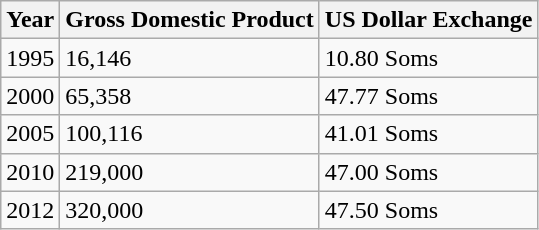<table class="wikitable">
<tr>
<th>Year</th>
<th>Gross Domestic Product</th>
<th>US Dollar Exchange</th>
</tr>
<tr>
<td>1995</td>
<td>16,146</td>
<td>10.80 Soms</td>
</tr>
<tr>
<td>2000</td>
<td>65,358</td>
<td>47.77 Soms</td>
</tr>
<tr>
<td>2005</td>
<td>100,116</td>
<td>41.01 Soms</td>
</tr>
<tr>
<td>2010</td>
<td>219,000</td>
<td>47.00 Soms</td>
</tr>
<tr>
<td>2012</td>
<td>320,000</td>
<td>47.50 Soms</td>
</tr>
</table>
